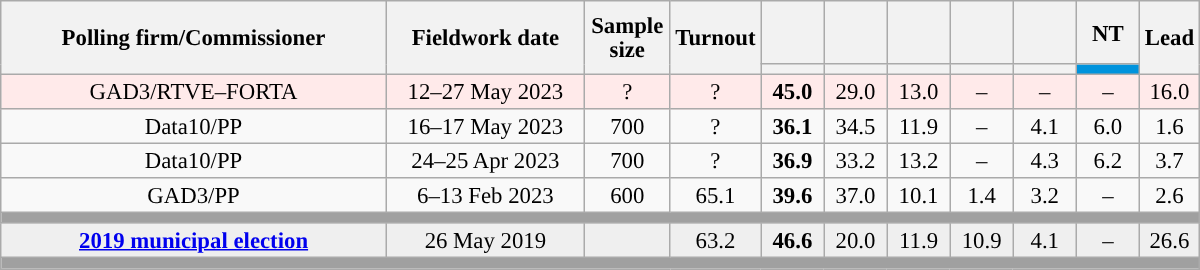<table class="wikitable collapsible collapsed" style="text-align:center; font-size:95%; line-height:16px;">
<tr style="height:42px;">
<th style="width:250px;" rowspan="2">Polling firm/Commissioner</th>
<th style="width:125px;" rowspan="2">Fieldwork date</th>
<th style="width:50px;" rowspan="2">Sample size</th>
<th style="width:45px;" rowspan="2">Turnout</th>
<th style="width:35px;"></th>
<th style="width:35px;"></th>
<th style="width:35px;"></th>
<th style="width:35px;"></th>
<th style="width:35px;"></th>
<th style="width:35px;">NT</th>
<th style="width:30px;" rowspan="2">Lead</th>
</tr>
<tr>
<th style="color:inherit;background:"></th>
<th style="color:inherit;background:"></th>
<th style="color:inherit;background:"></th>
<th style="color:inherit;background:"></th>
<th style="color:inherit;background:"></th>
<th style="color:inherit;background:#0093DD;"></th>
</tr>
<tr style="background:#FFEAEA;">
<td>GAD3/RTVE–FORTA</td>
<td>12–27 May 2023</td>
<td>?</td>
<td>?</td>
<td><strong>45.0</strong><br></td>
<td>29.0<br></td>
<td>13.0<br></td>
<td>–</td>
<td>–</td>
<td>–</td>
<td style="background:">16.0</td>
</tr>
<tr>
<td>Data10/PP</td>
<td>16–17 May 2023</td>
<td>700</td>
<td>?</td>
<td><strong>36.1</strong><br></td>
<td>34.5<br></td>
<td>11.9<br></td>
<td>–</td>
<td>4.1<br></td>
<td>6.0<br></td>
<td style="background:">1.6</td>
</tr>
<tr>
<td>Data10/PP</td>
<td>24–25 Apr 2023</td>
<td>700</td>
<td>?</td>
<td><strong>36.9</strong><br></td>
<td>33.2<br></td>
<td>13.2<br></td>
<td>–</td>
<td>4.3<br></td>
<td>6.2<br></td>
<td style="background:">3.7</td>
</tr>
<tr>
<td>GAD3/PP</td>
<td>6–13 Feb 2023</td>
<td>600</td>
<td>65.1</td>
<td><strong>39.6</strong><br></td>
<td>37.0<br></td>
<td>10.1<br></td>
<td>1.4<br></td>
<td>3.2<br></td>
<td>–</td>
<td style="background:">2.6</td>
</tr>
<tr>
<td colspan="11" style="background:#A0A0A0"></td>
</tr>
<tr style="background:#EFEFEF;">
<td><strong><a href='#'>2019 municipal election</a></strong></td>
<td>26 May 2019</td>
<td></td>
<td>63.2</td>
<td><strong>46.6</strong><br></td>
<td>20.0<br></td>
<td>11.9<br></td>
<td>10.9<br></td>
<td>4.1<br></td>
<td>–</td>
<td style="background:">26.6</td>
</tr>
<tr>
<td colspan="11" style="background:#A0A0A0"></td>
</tr>
</table>
